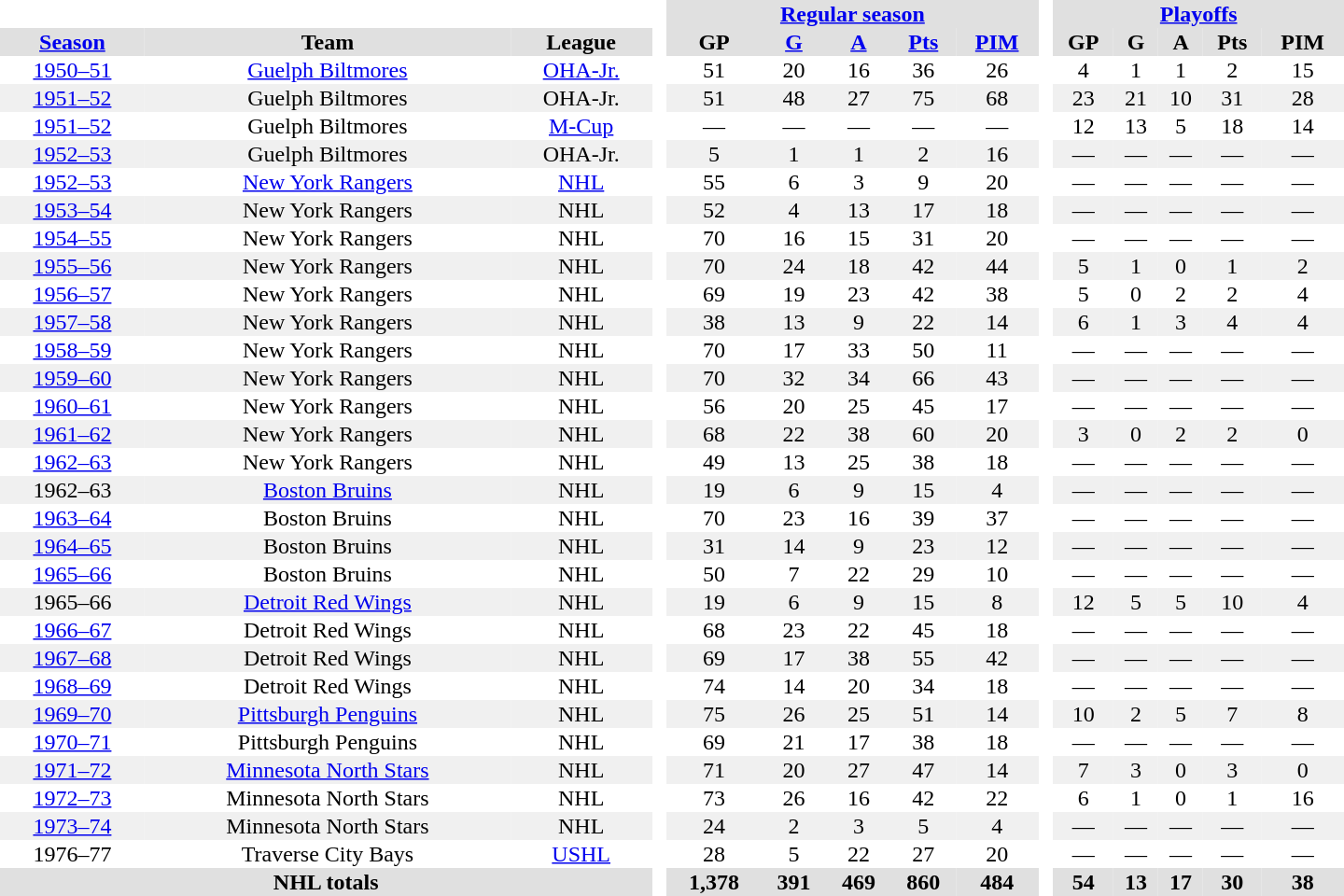<table border="0" cellpadding="1" cellspacing="0" style="text-align:center; width:60em;">
<tr style="background:#e0e0e0;">
<th colspan="3" style="background:#fff;"> </th>
<th rowspan="99" style="background:#fff;"> </th>
<th colspan="5"><a href='#'>Regular season</a></th>
<th rowspan="99" style="background:#fff;"> </th>
<th colspan="5"><a href='#'>Playoffs</a></th>
</tr>
<tr style="background:#e0e0e0;">
<th><a href='#'>Season</a></th>
<th>Team</th>
<th>League</th>
<th>GP</th>
<th><a href='#'>G</a></th>
<th><a href='#'>A</a></th>
<th><a href='#'>Pts</a></th>
<th><a href='#'>PIM</a></th>
<th>GP</th>
<th>G</th>
<th>A</th>
<th>Pts</th>
<th>PIM</th>
</tr>
<tr>
<td><a href='#'>1950–51</a></td>
<td><a href='#'>Guelph Biltmores</a></td>
<td><a href='#'>OHA-Jr.</a></td>
<td>51</td>
<td>20</td>
<td>16</td>
<td>36</td>
<td>26</td>
<td>4</td>
<td>1</td>
<td>1</td>
<td>2</td>
<td>15</td>
</tr>
<tr style="background:#f0f0f0;">
<td><a href='#'>1951–52</a></td>
<td>Guelph Biltmores</td>
<td>OHA-Jr.</td>
<td>51</td>
<td>48</td>
<td>27</td>
<td>75</td>
<td>68</td>
<td>23</td>
<td>21</td>
<td>10</td>
<td>31</td>
<td>28</td>
</tr>
<tr>
<td><a href='#'>1951–52</a></td>
<td>Guelph Biltmores</td>
<td><a href='#'>M-Cup</a></td>
<td>—</td>
<td>—</td>
<td>—</td>
<td>—</td>
<td>—</td>
<td>12</td>
<td>13</td>
<td>5</td>
<td>18</td>
<td>14</td>
</tr>
<tr style="background:#f0f0f0;">
<td><a href='#'>1952–53</a></td>
<td>Guelph Biltmores</td>
<td>OHA-Jr.</td>
<td>5</td>
<td>1</td>
<td>1</td>
<td>2</td>
<td>16</td>
<td>—</td>
<td>—</td>
<td>—</td>
<td>—</td>
<td>—</td>
</tr>
<tr>
<td><a href='#'>1952–53</a></td>
<td><a href='#'>New York Rangers</a></td>
<td><a href='#'>NHL</a></td>
<td>55</td>
<td>6</td>
<td>3</td>
<td>9</td>
<td>20</td>
<td>—</td>
<td>—</td>
<td>—</td>
<td>—</td>
<td>—</td>
</tr>
<tr style="background:#f0f0f0;">
<td><a href='#'>1953–54</a></td>
<td>New York Rangers</td>
<td>NHL</td>
<td>52</td>
<td>4</td>
<td>13</td>
<td>17</td>
<td>18</td>
<td>—</td>
<td>—</td>
<td>—</td>
<td>—</td>
<td>—</td>
</tr>
<tr>
<td><a href='#'>1954–55</a></td>
<td>New York Rangers</td>
<td>NHL</td>
<td>70</td>
<td>16</td>
<td>15</td>
<td>31</td>
<td>20</td>
<td>—</td>
<td>—</td>
<td>—</td>
<td>—</td>
<td>—</td>
</tr>
<tr style="background:#f0f0f0;">
<td><a href='#'>1955–56</a></td>
<td>New York Rangers</td>
<td>NHL</td>
<td>70</td>
<td>24</td>
<td>18</td>
<td>42</td>
<td>44</td>
<td>5</td>
<td>1</td>
<td>0</td>
<td>1</td>
<td>2</td>
</tr>
<tr>
<td><a href='#'>1956–57</a></td>
<td>New York Rangers</td>
<td>NHL</td>
<td>69</td>
<td>19</td>
<td>23</td>
<td>42</td>
<td>38</td>
<td>5</td>
<td>0</td>
<td>2</td>
<td>2</td>
<td>4</td>
</tr>
<tr style="background:#f0f0f0;">
<td><a href='#'>1957–58</a></td>
<td>New York Rangers</td>
<td>NHL</td>
<td>38</td>
<td>13</td>
<td>9</td>
<td>22</td>
<td>14</td>
<td>6</td>
<td>1</td>
<td>3</td>
<td>4</td>
<td>4</td>
</tr>
<tr>
<td><a href='#'>1958–59</a></td>
<td>New York Rangers</td>
<td>NHL</td>
<td>70</td>
<td>17</td>
<td>33</td>
<td>50</td>
<td>11</td>
<td>—</td>
<td>—</td>
<td>—</td>
<td>—</td>
<td>—</td>
</tr>
<tr style="background:#f0f0f0;">
<td><a href='#'>1959–60</a></td>
<td>New York Rangers</td>
<td>NHL</td>
<td>70</td>
<td>32</td>
<td>34</td>
<td>66</td>
<td>43</td>
<td>—</td>
<td>—</td>
<td>—</td>
<td>—</td>
<td>—</td>
</tr>
<tr>
<td><a href='#'>1960–61</a></td>
<td>New York Rangers</td>
<td>NHL</td>
<td>56</td>
<td>20</td>
<td>25</td>
<td>45</td>
<td>17</td>
<td>—</td>
<td>—</td>
<td>—</td>
<td>—</td>
<td>—</td>
</tr>
<tr style="background:#f0f0f0;">
<td><a href='#'>1961–62</a></td>
<td>New York Rangers</td>
<td>NHL</td>
<td>68</td>
<td>22</td>
<td>38</td>
<td>60</td>
<td>20</td>
<td>3</td>
<td>0</td>
<td>2</td>
<td>2</td>
<td>0</td>
</tr>
<tr>
<td><a href='#'>1962–63</a></td>
<td>New York Rangers</td>
<td>NHL</td>
<td>49</td>
<td>13</td>
<td>25</td>
<td>38</td>
<td>18</td>
<td>—</td>
<td>—</td>
<td>—</td>
<td>—</td>
<td>—</td>
</tr>
<tr style="background:#f0f0f0;">
<td>1962–63</td>
<td><a href='#'>Boston Bruins</a></td>
<td>NHL</td>
<td>19</td>
<td>6</td>
<td>9</td>
<td>15</td>
<td>4</td>
<td>—</td>
<td>—</td>
<td>—</td>
<td>—</td>
<td>—</td>
</tr>
<tr>
<td><a href='#'>1963–64</a></td>
<td>Boston Bruins</td>
<td>NHL</td>
<td>70</td>
<td>23</td>
<td>16</td>
<td>39</td>
<td>37</td>
<td>—</td>
<td>—</td>
<td>—</td>
<td>—</td>
<td>—</td>
</tr>
<tr style="background:#f0f0f0;">
<td><a href='#'>1964–65</a></td>
<td>Boston Bruins</td>
<td>NHL</td>
<td>31</td>
<td>14</td>
<td>9</td>
<td>23</td>
<td>12</td>
<td>—</td>
<td>—</td>
<td>—</td>
<td>—</td>
<td>—</td>
</tr>
<tr>
<td><a href='#'>1965–66</a></td>
<td>Boston Bruins</td>
<td>NHL</td>
<td>50</td>
<td>7</td>
<td>22</td>
<td>29</td>
<td>10</td>
<td>—</td>
<td>—</td>
<td>—</td>
<td>—</td>
<td>—</td>
</tr>
<tr style="background:#f0f0f0;">
<td>1965–66</td>
<td><a href='#'>Detroit Red Wings</a></td>
<td>NHL</td>
<td>19</td>
<td>6</td>
<td>9</td>
<td>15</td>
<td>8</td>
<td>12</td>
<td>5</td>
<td>5</td>
<td>10</td>
<td>4</td>
</tr>
<tr>
<td><a href='#'>1966–67</a></td>
<td>Detroit Red Wings</td>
<td>NHL</td>
<td>68</td>
<td>23</td>
<td>22</td>
<td>45</td>
<td>18</td>
<td>—</td>
<td>—</td>
<td>—</td>
<td>—</td>
<td>—</td>
</tr>
<tr style="background:#f0f0f0;">
<td><a href='#'>1967–68</a></td>
<td>Detroit Red Wings</td>
<td>NHL</td>
<td>69</td>
<td>17</td>
<td>38</td>
<td>55</td>
<td>42</td>
<td>—</td>
<td>—</td>
<td>—</td>
<td>—</td>
<td>—</td>
</tr>
<tr>
<td><a href='#'>1968–69</a></td>
<td>Detroit Red Wings</td>
<td>NHL</td>
<td>74</td>
<td>14</td>
<td>20</td>
<td>34</td>
<td>18</td>
<td>—</td>
<td>—</td>
<td>—</td>
<td>—</td>
<td>—</td>
</tr>
<tr style="background:#f0f0f0;">
<td><a href='#'>1969–70</a></td>
<td><a href='#'>Pittsburgh Penguins</a></td>
<td>NHL</td>
<td>75</td>
<td>26</td>
<td>25</td>
<td>51</td>
<td>14</td>
<td>10</td>
<td>2</td>
<td>5</td>
<td>7</td>
<td>8</td>
</tr>
<tr>
<td><a href='#'>1970–71</a></td>
<td>Pittsburgh Penguins</td>
<td>NHL</td>
<td>69</td>
<td>21</td>
<td>17</td>
<td>38</td>
<td>18</td>
<td>—</td>
<td>—</td>
<td>—</td>
<td>—</td>
<td>—</td>
</tr>
<tr style="background:#f0f0f0;">
<td><a href='#'>1971–72</a></td>
<td><a href='#'>Minnesota North Stars</a></td>
<td>NHL</td>
<td>71</td>
<td>20</td>
<td>27</td>
<td>47</td>
<td>14</td>
<td>7</td>
<td>3</td>
<td>0</td>
<td>3</td>
<td>0</td>
</tr>
<tr>
<td><a href='#'>1972–73</a></td>
<td>Minnesota North Stars</td>
<td>NHL</td>
<td>73</td>
<td>26</td>
<td>16</td>
<td>42</td>
<td>22</td>
<td>6</td>
<td>1</td>
<td>0</td>
<td>1</td>
<td>16</td>
</tr>
<tr style="background:#f0f0f0;">
<td><a href='#'>1973–74</a></td>
<td>Minnesota North Stars</td>
<td>NHL</td>
<td>24</td>
<td>2</td>
<td>3</td>
<td>5</td>
<td>4</td>
<td>—</td>
<td>—</td>
<td>—</td>
<td>—</td>
<td>—</td>
</tr>
<tr>
<td>1976–77</td>
<td>Traverse City Bays</td>
<td><a href='#'>USHL</a></td>
<td>28</td>
<td>5</td>
<td>22</td>
<td>27</td>
<td>20</td>
<td>—</td>
<td>—</td>
<td>—</td>
<td>—</td>
<td>—</td>
</tr>
<tr style="background:#e0e0e0;">
<th colspan="3">NHL totals</th>
<th>1,378</th>
<th>391</th>
<th>469</th>
<th>860</th>
<th>484</th>
<th>54</th>
<th>13</th>
<th>17</th>
<th>30</th>
<th>38</th>
</tr>
</table>
